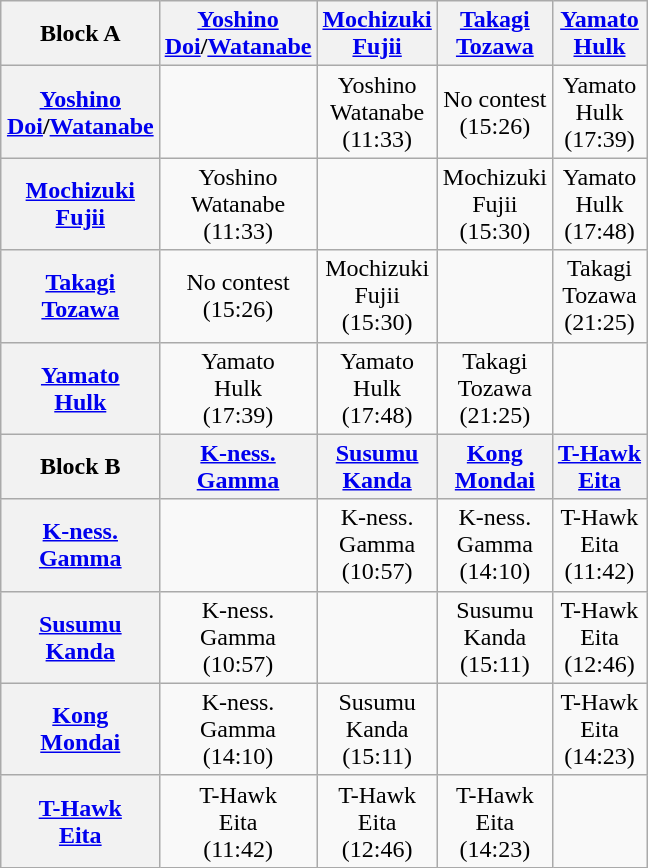<table class="wikitable" style="margin: 1em auto 1em auto;text-align:center">
<tr>
<th>Block A</th>
<th><a href='#'>Yoshino</a><br><a href='#'>Doi</a>/<a href='#'>Watanabe</a></th>
<th><a href='#'>Mochizuki</a><br><a href='#'>Fujii</a></th>
<th><a href='#'>Takagi</a><br><a href='#'>Tozawa</a></th>
<th><a href='#'>Yamato</a><br><a href='#'>Hulk</a></th>
</tr>
<tr>
<th><a href='#'>Yoshino</a><br><a href='#'>Doi</a>/<a href='#'>Watanabe</a></th>
<td></td>
<td>Yoshino<br>Watanabe<br>(11:33)</td>
<td>No contest<br>(15:26)</td>
<td>Yamato<br>Hulk<br>(17:39)</td>
</tr>
<tr>
<th><a href='#'>Mochizuki</a><br><a href='#'>Fujii</a></th>
<td>Yoshino<br>Watanabe<br>(11:33)</td>
<td></td>
<td>Mochizuki<br>Fujii<br>(15:30)</td>
<td>Yamato<br>Hulk<br>(17:48)</td>
</tr>
<tr>
<th><a href='#'>Takagi</a><br><a href='#'>Tozawa</a></th>
<td>No contest<br>(15:26)</td>
<td>Mochizuki<br>Fujii<br>(15:30)</td>
<td></td>
<td>Takagi<br>Tozawa<br>(21:25)</td>
</tr>
<tr>
<th><a href='#'>Yamato</a><br><a href='#'>Hulk</a></th>
<td>Yamato<br>Hulk<br>(17:39)</td>
<td>Yamato<br>Hulk<br>(17:48)</td>
<td>Takagi<br>Tozawa<br>(21:25)</td>
<td></td>
</tr>
<tr>
<th>Block B</th>
<th><a href='#'>K-ness.</a><br><a href='#'>Gamma</a></th>
<th><a href='#'>Susumu</a><br><a href='#'>Kanda</a></th>
<th><a href='#'>Kong</a><br><a href='#'>Mondai</a></th>
<th><a href='#'>T-Hawk</a><br><a href='#'>Eita</a></th>
</tr>
<tr>
<th><a href='#'>K-ness.</a><br><a href='#'>Gamma</a></th>
<td></td>
<td>K-ness.<br>Gamma<br>(10:57)</td>
<td>K-ness.<br>Gamma<br>(14:10)</td>
<td>T-Hawk<br>Eita<br>(11:42)</td>
</tr>
<tr>
<th><a href='#'>Susumu</a><br><a href='#'>Kanda</a></th>
<td>K-ness.<br>Gamma<br>(10:57)</td>
<td></td>
<td>Susumu<br>Kanda<br>(15:11)</td>
<td>T-Hawk<br>Eita<br>(12:46)</td>
</tr>
<tr>
<th><a href='#'>Kong</a><br><a href='#'>Mondai</a></th>
<td>K-ness.<br>Gamma<br>(14:10)</td>
<td>Susumu<br>Kanda<br>(15:11)</td>
<td></td>
<td>T-Hawk<br>Eita<br>(14:23)</td>
</tr>
<tr>
<th><a href='#'>T-Hawk</a><br><a href='#'>Eita</a></th>
<td>T-Hawk<br>Eita<br>(11:42)</td>
<td>T-Hawk<br>Eita<br>(12:46)</td>
<td>T-Hawk<br>Eita<br>(14:23)</td>
<td></td>
</tr>
</table>
